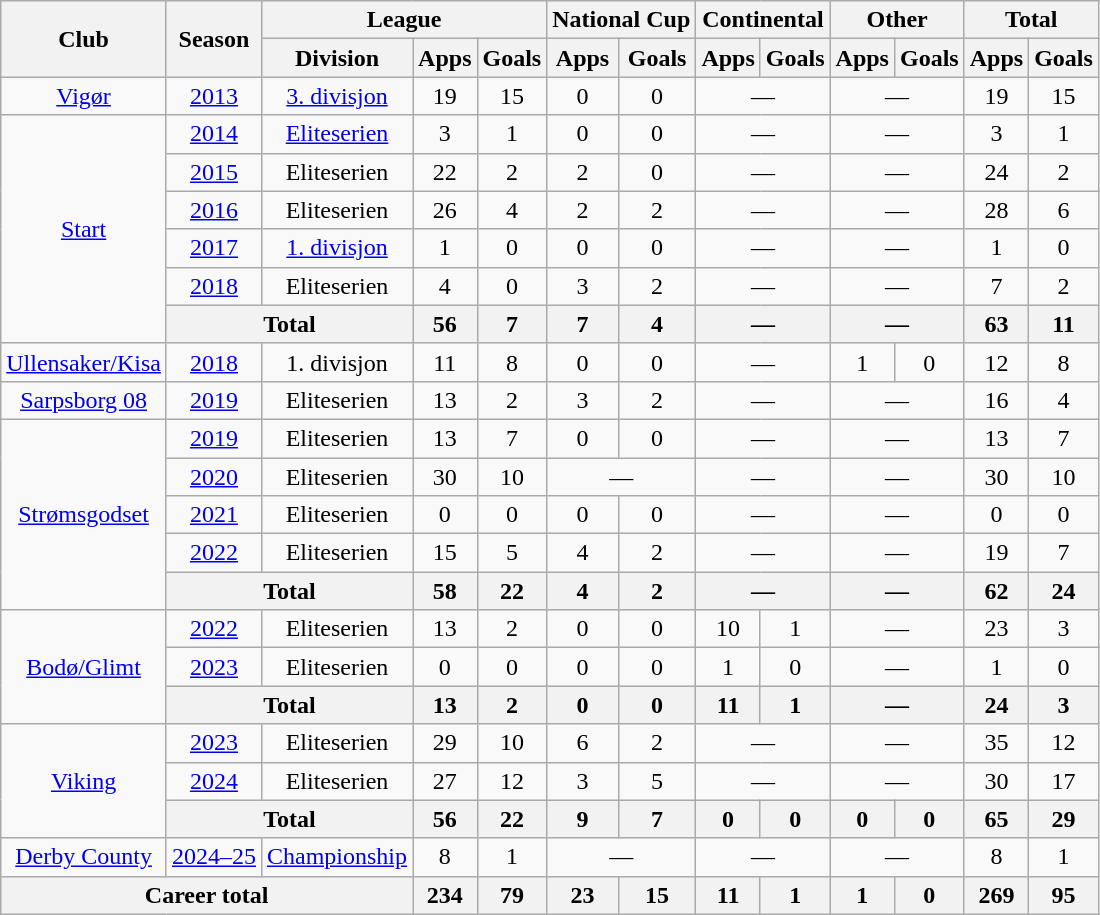<table class="wikitable" style="text-align: center;">
<tr>
<th rowspan="2">Club</th>
<th rowspan="2">Season</th>
<th colspan="3">League</th>
<th colspan="2">National Cup</th>
<th colspan="2">Continental</th>
<th colspan="2">Other</th>
<th colspan="2">Total</th>
</tr>
<tr>
<th>Division</th>
<th>Apps</th>
<th>Goals</th>
<th>Apps</th>
<th>Goals</th>
<th>Apps</th>
<th>Goals</th>
<th>Apps</th>
<th>Goals</th>
<th>Apps</th>
<th>Goals</th>
</tr>
<tr>
<td><a href='#'>Vigør</a></td>
<td><a href='#'>2013</a></td>
<td><a href='#'>3. divisjon</a></td>
<td>19</td>
<td>15</td>
<td>0</td>
<td>0</td>
<td colspan="2">—</td>
<td colspan="2">—</td>
<td>19</td>
<td>15</td>
</tr>
<tr>
<td rowspan="6"><a href='#'>Start</a></td>
<td><a href='#'>2014</a></td>
<td><a href='#'>Eliteserien</a></td>
<td>3</td>
<td>1</td>
<td>0</td>
<td>0</td>
<td colspan="2">—</td>
<td colspan="2">—</td>
<td>3</td>
<td>1</td>
</tr>
<tr>
<td><a href='#'>2015</a></td>
<td>Eliteserien</td>
<td>22</td>
<td>2</td>
<td>2</td>
<td>0</td>
<td colspan="2">—</td>
<td colspan="2">—</td>
<td>24</td>
<td>2</td>
</tr>
<tr>
<td><a href='#'>2016</a></td>
<td>Eliteserien</td>
<td>26</td>
<td>4</td>
<td>2</td>
<td>2</td>
<td colspan="2">—</td>
<td colspan="2">—</td>
<td>28</td>
<td>6</td>
</tr>
<tr>
<td><a href='#'>2017</a></td>
<td><a href='#'>1. divisjon</a></td>
<td>1</td>
<td>0</td>
<td>0</td>
<td>0</td>
<td colspan="2">—</td>
<td colspan="2">—</td>
<td>1</td>
<td>0</td>
</tr>
<tr>
<td><a href='#'>2018</a></td>
<td>Eliteserien</td>
<td>4</td>
<td>0</td>
<td>3</td>
<td>2</td>
<td colspan="2">—</td>
<td colspan="2">—</td>
<td>7</td>
<td>2</td>
</tr>
<tr>
<th colspan="2">Total</th>
<th>56</th>
<th>7</th>
<th>7</th>
<th>4</th>
<th colspan="2">—</th>
<th colspan="2">—</th>
<th>63</th>
<th>11</th>
</tr>
<tr>
<td><a href='#'>Ullensaker/Kisa</a></td>
<td><a href='#'>2018</a></td>
<td>1. divisjon</td>
<td>11</td>
<td>8</td>
<td>0</td>
<td>0</td>
<td colspan="2">—</td>
<td>1</td>
<td>0</td>
<td>12</td>
<td>8</td>
</tr>
<tr>
<td><a href='#'>Sarpsborg 08</a></td>
<td><a href='#'>2019</a></td>
<td>Eliteserien</td>
<td>13</td>
<td>2</td>
<td>3</td>
<td>2</td>
<td colspan="2">—</td>
<td colspan="2">—</td>
<td>16</td>
<td>4</td>
</tr>
<tr>
<td rowspan="5"><a href='#'>Strømsgodset</a></td>
<td><a href='#'>2019</a></td>
<td>Eliteserien</td>
<td>13</td>
<td>7</td>
<td>0</td>
<td>0</td>
<td colspan="2">—</td>
<td colspan="2">—</td>
<td>13</td>
<td>7</td>
</tr>
<tr>
<td><a href='#'>2020</a></td>
<td>Eliteserien</td>
<td>30</td>
<td>10</td>
<td colspan="2">—</td>
<td colspan="2">—</td>
<td colspan="2">—</td>
<td>30</td>
<td>10</td>
</tr>
<tr>
<td><a href='#'>2021</a></td>
<td>Eliteserien</td>
<td>0</td>
<td>0</td>
<td>0</td>
<td>0</td>
<td colspan="2">—</td>
<td colspan="2">—</td>
<td>0</td>
<td>0</td>
</tr>
<tr>
<td><a href='#'>2022</a></td>
<td>Eliteserien</td>
<td>15</td>
<td>5</td>
<td>4</td>
<td>2</td>
<td colspan="2">—</td>
<td colspan="2">—</td>
<td>19</td>
<td>7</td>
</tr>
<tr>
<th colspan="2">Total</th>
<th>58</th>
<th>22</th>
<th>4</th>
<th>2</th>
<th colspan="2">—</th>
<th colspan="2">—</th>
<th>62</th>
<th>24</th>
</tr>
<tr>
<td rowspan="3"><a href='#'>Bodø/Glimt</a></td>
<td><a href='#'>2022</a></td>
<td>Eliteserien</td>
<td>13</td>
<td>2</td>
<td>0</td>
<td>0</td>
<td>10</td>
<td>1</td>
<td colspan="2">—</td>
<td>23</td>
<td>3</td>
</tr>
<tr>
<td><a href='#'>2023</a></td>
<td>Eliteserien</td>
<td>0</td>
<td>0</td>
<td>0</td>
<td>0</td>
<td>1</td>
<td>0</td>
<td colspan="2">—</td>
<td>1</td>
<td>0</td>
</tr>
<tr>
<th colspan="2">Total</th>
<th>13</th>
<th>2</th>
<th>0</th>
<th>0</th>
<th>11</th>
<th>1</th>
<th colspan="2">—</th>
<th>24</th>
<th>3</th>
</tr>
<tr>
<td rowspan="3"><a href='#'>Viking</a></td>
<td><a href='#'>2023</a></td>
<td>Eliteserien</td>
<td>29</td>
<td>10</td>
<td>6</td>
<td>2</td>
<td colspan="2">—</td>
<td colspan="2">—</td>
<td>35</td>
<td>12</td>
</tr>
<tr>
<td><a href='#'>2024</a></td>
<td>Eliteserien</td>
<td>27</td>
<td>12</td>
<td>3</td>
<td>5</td>
<td colspan="2">—</td>
<td colspan="2">—</td>
<td>30</td>
<td>17</td>
</tr>
<tr>
<th colspan="2">Total</th>
<th>56</th>
<th>22</th>
<th>9</th>
<th>7</th>
<th>0</th>
<th>0</th>
<th>0</th>
<th>0</th>
<th>65</th>
<th>29</th>
</tr>
<tr>
<td><a href='#'>Derby County</a></td>
<td><a href='#'>2024–25</a></td>
<td><a href='#'>Championship</a></td>
<td>8</td>
<td>1</td>
<td colspan="2">—</td>
<td colspan="2">—</td>
<td colspan="2">—</td>
<td>8</td>
<td>1</td>
</tr>
<tr>
<th colspan="3">Career total</th>
<th>234</th>
<th>79</th>
<th>23</th>
<th>15</th>
<th>11</th>
<th>1</th>
<th>1</th>
<th>0</th>
<th>269</th>
<th>95</th>
</tr>
</table>
